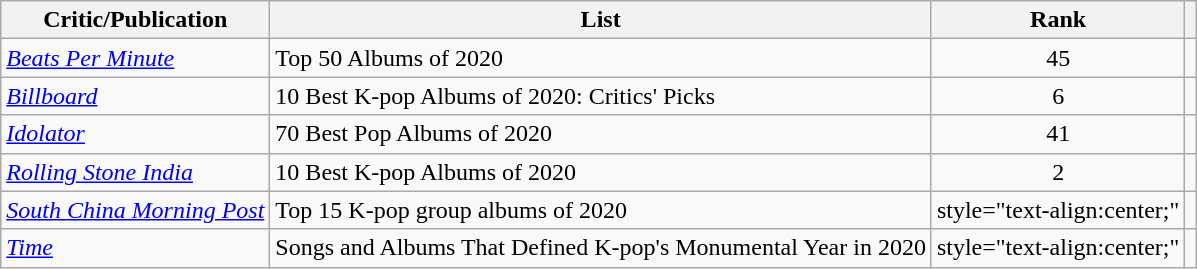<table class="wikitable plainrowheaders sortable">
<tr>
<th>Critic/Publication</th>
<th scope="col" class="unsortable">List</th>
<th data-sort-type="number">Rank</th>
<th scope="col" class="unsortable"></th>
</tr>
<tr>
<td><em><a href='#'>Beats Per Minute</a></em></td>
<td>Top 50 Albums of 2020</td>
<td style="text-align:center;">45</td>
<td style="text-align:center;"></td>
</tr>
<tr>
<td><em><a href='#'>Billboard</a></em></td>
<td>10 Best K-pop Albums of 2020: Critics' Picks</td>
<td style="text-align:center;">6</td>
<td style="text-align:center;"></td>
</tr>
<tr>
<td><em><a href='#'>Idolator</a></em></td>
<td>70 Best Pop Albums of 2020</td>
<td style="text-align:center;">41</td>
<td style="text-align:center;"></td>
</tr>
<tr>
<td><em><a href='#'>Rolling Stone India</a></em></td>
<td>10 Best K-pop Albums of 2020</td>
<td style="text-align:center;">2</td>
<td style="text-align:center;"></td>
</tr>
<tr>
<td><em><a href='#'>South China Morning Post</a></em></td>
<td>Top 15 K-pop group albums of 2020</td>
<td>style="text-align:center;" </td>
<td style="text-align:center;"></td>
</tr>
<tr>
<td><em><a href='#'>Time</a></em></td>
<td>Songs and Albums That Defined K-pop's Monumental Year in 2020</td>
<td>style="text-align:center;" </td>
<td style="text-align:center;"></td>
</tr>
</table>
